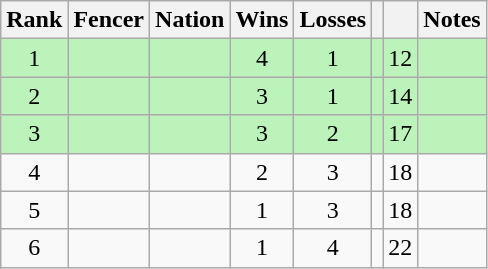<table class="wikitable sortable" style="text-align: center;">
<tr>
<th>Rank</th>
<th>Fencer</th>
<th>Nation</th>
<th>Wins</th>
<th>Losses</th>
<th></th>
<th></th>
<th>Notes</th>
</tr>
<tr style="background:#bbf3bb;">
<td>1</td>
<td align=left></td>
<td align=left></td>
<td>4</td>
<td>1</td>
<td></td>
<td>12</td>
<td></td>
</tr>
<tr style="background:#bbf3bb;">
<td>2</td>
<td align=left></td>
<td align=left></td>
<td>3</td>
<td>1</td>
<td></td>
<td>14</td>
<td></td>
</tr>
<tr style="background:#bbf3bb;">
<td>3</td>
<td align=left></td>
<td align=left></td>
<td>3</td>
<td>2</td>
<td></td>
<td>17</td>
<td></td>
</tr>
<tr>
<td>4</td>
<td align=left></td>
<td align=left></td>
<td>2</td>
<td>3</td>
<td></td>
<td>18</td>
<td></td>
</tr>
<tr>
<td>5</td>
<td align=left></td>
<td align=left></td>
<td>1</td>
<td>3</td>
<td></td>
<td>18</td>
<td></td>
</tr>
<tr>
<td>6</td>
<td align=left></td>
<td align=left></td>
<td>1</td>
<td>4</td>
<td></td>
<td>22</td>
<td></td>
</tr>
</table>
